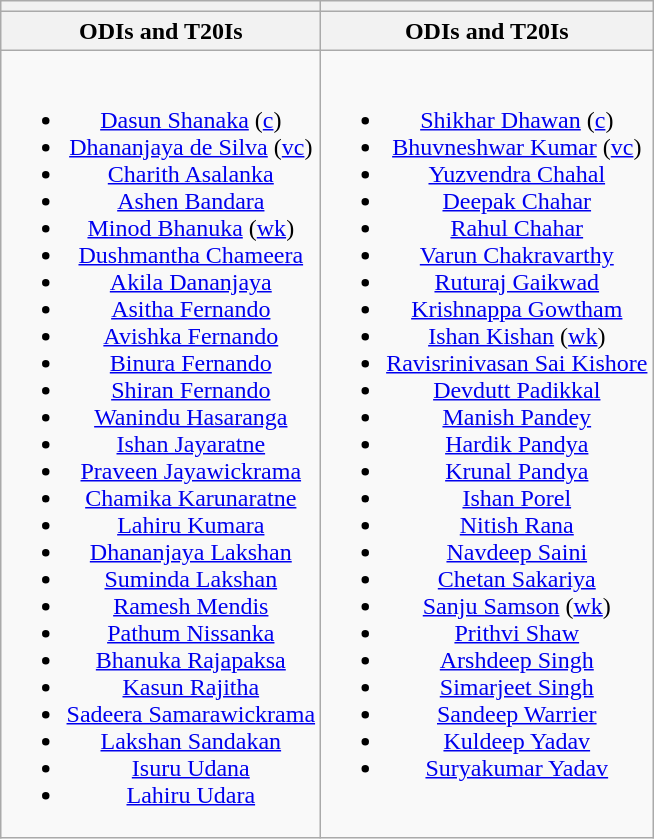<table class="wikitable" style="text-align:center; margin:auto">
<tr>
<th></th>
<th></th>
</tr>
<tr>
<th>ODIs and T20Is</th>
<th>ODIs and T20Is</th>
</tr>
<tr style="vertical-align:top">
<td><br><ul><li><a href='#'>Dasun Shanaka</a> (<a href='#'>c</a>)</li><li><a href='#'>Dhananjaya de Silva</a> (<a href='#'>vc</a>)</li><li><a href='#'>Charith Asalanka</a></li><li><a href='#'>Ashen Bandara</a></li><li><a href='#'>Minod Bhanuka</a> (<a href='#'>wk</a>)</li><li><a href='#'>Dushmantha Chameera</a></li><li><a href='#'>Akila Dananjaya</a></li><li><a href='#'>Asitha Fernando</a></li><li><a href='#'>Avishka Fernando</a></li><li><a href='#'>Binura Fernando</a></li><li><a href='#'>Shiran Fernando</a></li><li><a href='#'>Wanindu Hasaranga</a></li><li><a href='#'>Ishan Jayaratne</a></li><li><a href='#'>Praveen Jayawickrama</a></li><li><a href='#'>Chamika Karunaratne</a></li><li><a href='#'>Lahiru Kumara</a></li><li><a href='#'>Dhananjaya Lakshan</a></li><li><a href='#'>Suminda Lakshan</a></li><li><a href='#'>Ramesh Mendis</a></li><li><a href='#'>Pathum Nissanka</a></li><li><a href='#'>Bhanuka Rajapaksa</a></li><li><a href='#'>Kasun Rajitha</a></li><li><a href='#'>Sadeera Samarawickrama</a></li><li><a href='#'>Lakshan Sandakan</a></li><li><a href='#'>Isuru Udana</a></li><li><a href='#'>Lahiru Udara</a></li></ul></td>
<td><br><ul><li><a href='#'>Shikhar Dhawan</a> (<a href='#'>c</a>)</li><li><a href='#'>Bhuvneshwar Kumar</a> (<a href='#'>vc</a>)</li><li><a href='#'>Yuzvendra Chahal</a></li><li><a href='#'>Deepak Chahar</a></li><li><a href='#'>Rahul Chahar</a></li><li><a href='#'>Varun Chakravarthy</a></li><li><a href='#'>Ruturaj Gaikwad</a></li><li><a href='#'>Krishnappa Gowtham</a></li><li><a href='#'>Ishan Kishan</a> (<a href='#'>wk</a>)</li><li><a href='#'>Ravisrinivasan Sai Kishore</a></li><li><a href='#'>Devdutt Padikkal</a></li><li><a href='#'>Manish Pandey</a></li><li><a href='#'>Hardik Pandya</a></li><li><a href='#'>Krunal Pandya</a></li><li><a href='#'>Ishan Porel</a></li><li><a href='#'>Nitish Rana</a></li><li><a href='#'>Navdeep Saini</a></li><li><a href='#'>Chetan Sakariya</a></li><li><a href='#'>Sanju Samson</a> (<a href='#'>wk</a>)</li><li><a href='#'>Prithvi Shaw</a></li><li><a href='#'>Arshdeep Singh</a></li><li><a href='#'>Simarjeet Singh</a></li><li><a href='#'>Sandeep Warrier</a></li><li><a href='#'>Kuldeep Yadav</a></li><li><a href='#'>Suryakumar Yadav</a></li></ul></td>
</tr>
</table>
